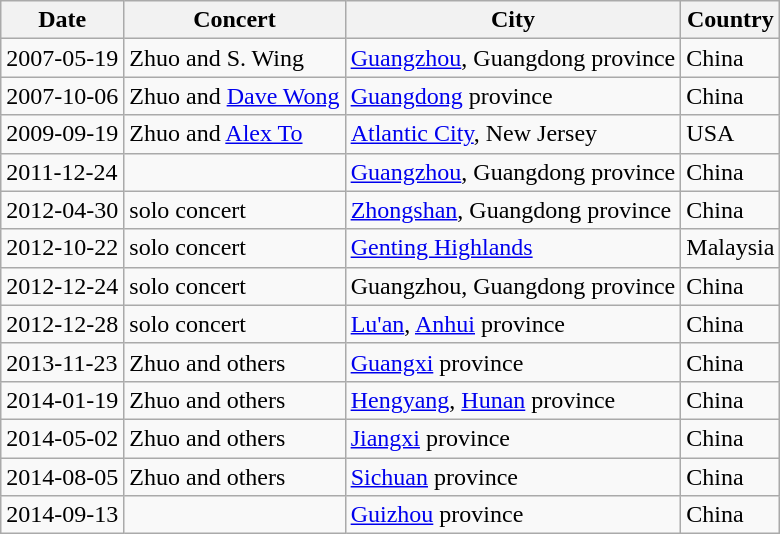<table class="wikitable">
<tr>
<th>Date</th>
<th>Concert</th>
<th>City</th>
<th>Country</th>
</tr>
<tr>
<td>2007-05-19</td>
<td>Zhuo and S. Wing</td>
<td><a href='#'>Guangzhou</a>, Guangdong province</td>
<td>China</td>
</tr>
<tr>
<td>2007-10-06</td>
<td>Zhuo and <a href='#'>Dave Wong</a></td>
<td><a href='#'>Guangdong</a> province</td>
<td>China</td>
</tr>
<tr>
<td>2009-09-19</td>
<td>Zhuo and <a href='#'>Alex To</a></td>
<td><a href='#'>Atlantic City</a>, New Jersey</td>
<td>USA</td>
</tr>
<tr>
<td>2011-12-24</td>
<td></td>
<td><a href='#'>Guangzhou</a>, Guangdong province</td>
<td>China</td>
</tr>
<tr>
<td>2012-04-30</td>
<td>solo concert</td>
<td><a href='#'>Zhongshan</a>, Guangdong province</td>
<td>China</td>
</tr>
<tr>
<td>2012-10-22</td>
<td>solo concert</td>
<td><a href='#'>Genting Highlands</a></td>
<td>Malaysia</td>
</tr>
<tr>
<td>2012-12-24</td>
<td>solo concert</td>
<td>Guangzhou, Guangdong province</td>
<td>China</td>
</tr>
<tr>
<td>2012-12-28</td>
<td>solo concert</td>
<td><a href='#'>Lu'an</a>, <a href='#'>Anhui</a> province</td>
<td>China</td>
</tr>
<tr>
<td>2013-11-23</td>
<td>Zhuo and others</td>
<td><a href='#'>Guangxi</a> province</td>
<td>China</td>
</tr>
<tr>
<td>2014-01-19</td>
<td>Zhuo and others</td>
<td><a href='#'>Hengyang</a>, <a href='#'>Hunan</a> province</td>
<td>China</td>
</tr>
<tr>
<td>2014-05-02</td>
<td>Zhuo and others</td>
<td><a href='#'>Jiangxi</a> province</td>
<td>China</td>
</tr>
<tr>
<td>2014-08-05</td>
<td>Zhuo and others</td>
<td><a href='#'>Sichuan</a> province</td>
<td>China</td>
</tr>
<tr>
<td>2014-09-13</td>
<td></td>
<td><a href='#'>Guizhou</a> province</td>
<td>China</td>
</tr>
</table>
